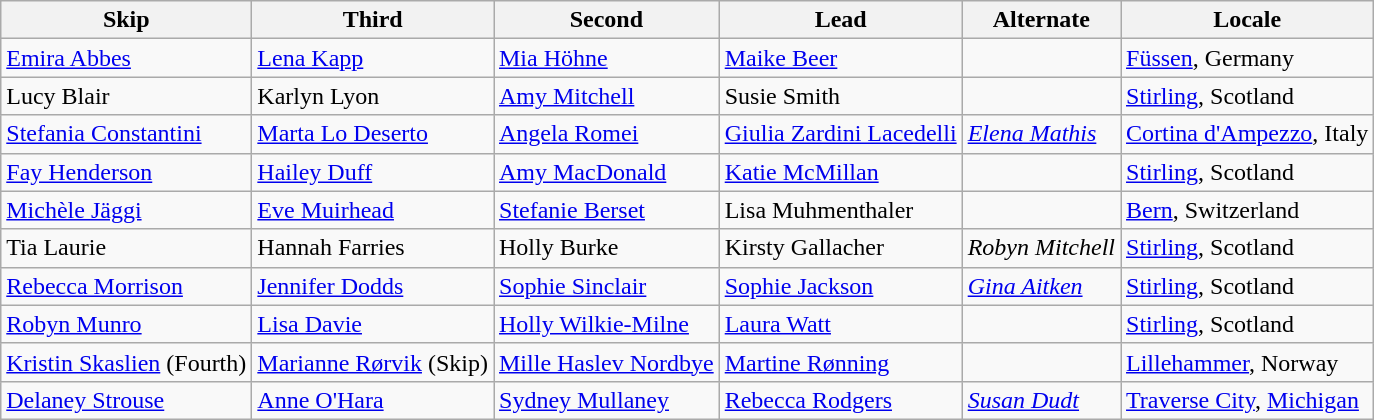<table class=wikitable>
<tr>
<th scope="col">Skip</th>
<th scope="col">Third</th>
<th scope="col">Second</th>
<th scope="col">Lead</th>
<th scope="col">Alternate</th>
<th scope="col">Locale</th>
</tr>
<tr>
<td><a href='#'>Emira Abbes</a></td>
<td><a href='#'>Lena Kapp</a></td>
<td><a href='#'>Mia Höhne</a></td>
<td><a href='#'>Maike Beer</a></td>
<td></td>
<td> <a href='#'>Füssen</a>, Germany</td>
</tr>
<tr>
<td>Lucy Blair</td>
<td>Karlyn Lyon</td>
<td><a href='#'>Amy Mitchell</a></td>
<td>Susie Smith</td>
<td></td>
<td> <a href='#'>Stirling</a>, Scotland</td>
</tr>
<tr>
<td><a href='#'>Stefania Constantini</a></td>
<td><a href='#'>Marta Lo Deserto</a></td>
<td><a href='#'>Angela Romei</a></td>
<td><a href='#'>Giulia Zardini Lacedelli</a></td>
<td><em><a href='#'>Elena Mathis</a></em></td>
<td> <a href='#'>Cortina d'Ampezzo</a>, Italy</td>
</tr>
<tr>
<td><a href='#'>Fay Henderson</a></td>
<td><a href='#'>Hailey Duff</a></td>
<td><a href='#'>Amy MacDonald</a></td>
<td><a href='#'>Katie McMillan</a></td>
<td></td>
<td> <a href='#'>Stirling</a>, Scotland</td>
</tr>
<tr>
<td><a href='#'>Michèle Jäggi</a></td>
<td><a href='#'>Eve Muirhead</a></td>
<td><a href='#'>Stefanie Berset</a></td>
<td>Lisa Muhmenthaler</td>
<td></td>
<td> <a href='#'>Bern</a>, Switzerland</td>
</tr>
<tr>
<td>Tia Laurie</td>
<td>Hannah Farries</td>
<td>Holly Burke</td>
<td>Kirsty Gallacher</td>
<td><em>Robyn Mitchell</em></td>
<td> <a href='#'>Stirling</a>, Scotland</td>
</tr>
<tr>
<td><a href='#'>Rebecca Morrison</a></td>
<td><a href='#'>Jennifer Dodds</a></td>
<td><a href='#'>Sophie Sinclair</a></td>
<td><a href='#'>Sophie Jackson</a></td>
<td><em><a href='#'>Gina Aitken</a></em></td>
<td> <a href='#'>Stirling</a>, Scotland</td>
</tr>
<tr>
<td><a href='#'>Robyn Munro</a></td>
<td><a href='#'>Lisa Davie</a></td>
<td><a href='#'>Holly Wilkie-Milne</a></td>
<td><a href='#'>Laura Watt</a></td>
<td></td>
<td> <a href='#'>Stirling</a>, Scotland</td>
</tr>
<tr>
<td><a href='#'>Kristin Skaslien</a> (Fourth)</td>
<td><a href='#'>Marianne Rørvik</a> (Skip)</td>
<td><a href='#'>Mille Haslev Nordbye</a></td>
<td><a href='#'>Martine Rønning</a></td>
<td></td>
<td> <a href='#'>Lillehammer</a>, Norway</td>
</tr>
<tr>
<td><a href='#'>Delaney Strouse</a></td>
<td><a href='#'>Anne O'Hara</a></td>
<td><a href='#'>Sydney Mullaney</a></td>
<td><a href='#'>Rebecca Rodgers</a></td>
<td><em><a href='#'>Susan Dudt</a></em></td>
<td> <a href='#'>Traverse City</a>, <a href='#'>Michigan</a></td>
</tr>
</table>
